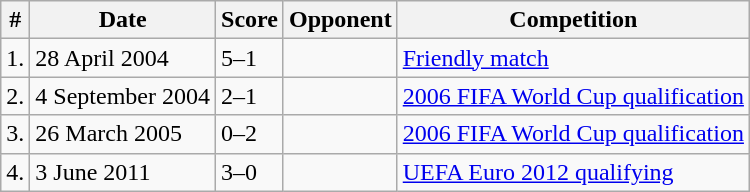<table class="wikitable">
<tr>
<th>#</th>
<th>Date</th>
<th>Score</th>
<th>Opponent</th>
<th>Competition</th>
</tr>
<tr>
<td>1.</td>
<td>28 April 2004</td>
<td>5–1</td>
<td></td>
<td><a href='#'>Friendly match</a></td>
</tr>
<tr>
<td>2.</td>
<td>4 September 2004</td>
<td>2–1</td>
<td></td>
<td><a href='#'>2006 FIFA World Cup qualification</a></td>
</tr>
<tr>
<td>3.</td>
<td>26 March 2005</td>
<td>0–2</td>
<td></td>
<td><a href='#'>2006 FIFA World Cup qualification</a></td>
</tr>
<tr>
<td>4.</td>
<td>3 June 2011</td>
<td>3–0</td>
<td></td>
<td><a href='#'>UEFA Euro 2012 qualifying</a></td>
</tr>
</table>
